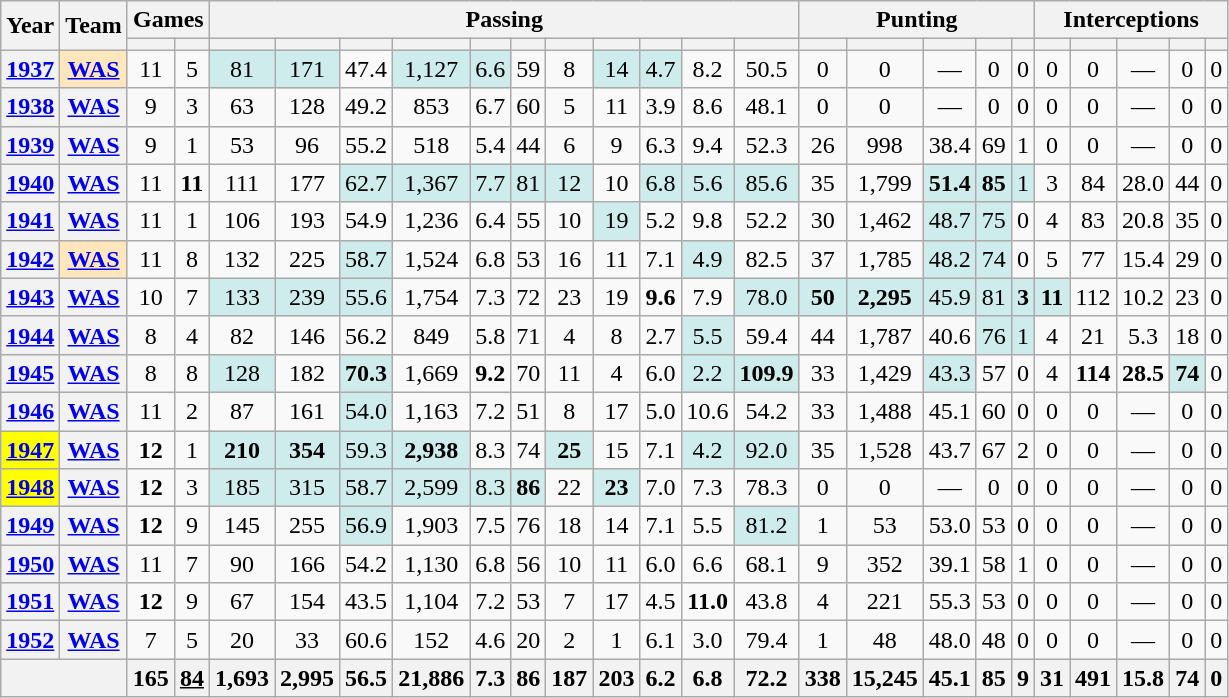<table class="wikitable" style="text-align:center;">
<tr>
<th rowspan="2">Year</th>
<th rowspan="2">Team</th>
<th colspan="2">Games</th>
<th colspan="11">Passing</th>
<th colspan="5">Punting</th>
<th colspan="5">Interceptions</th>
</tr>
<tr>
<th></th>
<th></th>
<th></th>
<th></th>
<th></th>
<th></th>
<th></th>
<th></th>
<th></th>
<th></th>
<th></th>
<th></th>
<th></th>
<th></th>
<th></th>
<th></th>
<th></th>
<th></th>
<th></th>
<th></th>
<th></th>
<th></th>
<th></th>
</tr>
<tr>
<th><a href='#'>1937</a></th>
<th style="background:#ffe6bd;"><a href='#'>WAS</a></th>
<td>11</td>
<td>5</td>
<td style="background:#cfecec;">81</td>
<td style="background:#cfecec;">171</td>
<td>47.4</td>
<td style="background:#cfecec;">1,127</td>
<td style="background:#cfecec;">6.6</td>
<td>59</td>
<td>8</td>
<td style="background:#cfecec;">14</td>
<td style="background:#cfecec;">4.7</td>
<td>8.2</td>
<td>50.5</td>
<td>0</td>
<td>0</td>
<td>—</td>
<td>0</td>
<td>0</td>
<td>0</td>
<td>0</td>
<td>—</td>
<td>0</td>
<td>0</td>
</tr>
<tr>
<th><a href='#'>1938</a></th>
<th><a href='#'>WAS</a></th>
<td>9</td>
<td>3</td>
<td>63</td>
<td>128</td>
<td>49.2</td>
<td>853</td>
<td>6.7</td>
<td>60</td>
<td>5</td>
<td>11</td>
<td>3.9</td>
<td>8.6</td>
<td>48.1</td>
<td>0</td>
<td>0</td>
<td>—</td>
<td>0</td>
<td>0</td>
<td>0</td>
<td>0</td>
<td>—</td>
<td>0</td>
<td>0</td>
</tr>
<tr>
<th><a href='#'>1939</a></th>
<th><a href='#'>WAS</a></th>
<td>9</td>
<td>1</td>
<td>53</td>
<td>96</td>
<td>55.2</td>
<td>518</td>
<td>5.4</td>
<td>44</td>
<td>6</td>
<td>9</td>
<td>6.3</td>
<td>9.4</td>
<td>52.3</td>
<td>26</td>
<td>998</td>
<td>38.4</td>
<td>69</td>
<td>1</td>
<td>0</td>
<td>0</td>
<td>—</td>
<td>0</td>
<td>0</td>
</tr>
<tr>
<th><a href='#'>1940</a></th>
<th><a href='#'>WAS</a></th>
<td>11</td>
<td><strong>11</strong></td>
<td>111</td>
<td>177</td>
<td style="background:#cfecec;">62.7</td>
<td style="background:#cfecec;">1,367</td>
<td style="background:#cfecec;">7.7</td>
<td style="background:#cfecec;">81</td>
<td style="background:#cfecec;">12</td>
<td>10</td>
<td style="background:#cfecec;">6.8</td>
<td style="background:#cfecec;">5.6</td>
<td style="background:#cfecec;">85.6</td>
<td>35</td>
<td>1,799</td>
<td style="background:#cfecec;"><strong>51.4</strong></td>
<td style="background:#cfecec;"><strong>85</strong></td>
<td style="background:#cfecec;">1</td>
<td>3</td>
<td>84</td>
<td>28.0</td>
<td>44</td>
<td>0</td>
</tr>
<tr>
<th><a href='#'>1941</a></th>
<th><a href='#'>WAS</a></th>
<td>11</td>
<td>1</td>
<td>106</td>
<td>193</td>
<td>54.9</td>
<td>1,236</td>
<td>6.4</td>
<td>55</td>
<td>10</td>
<td style="background:#cfecec;">19</td>
<td>5.2</td>
<td>9.8</td>
<td>52.2</td>
<td>30</td>
<td>1,462</td>
<td style="background:#cfecec;">48.7</td>
<td style="background:#cfecec;">75</td>
<td>0</td>
<td>4</td>
<td>83</td>
<td>20.8</td>
<td>35</td>
<td>0</td>
</tr>
<tr>
<th><a href='#'>1942</a></th>
<th style="background:#ffe6bd;"><a href='#'>WAS</a></th>
<td>11</td>
<td>8</td>
<td>132</td>
<td>225</td>
<td style="background:#cfecec;">58.7</td>
<td>1,524</td>
<td>6.8</td>
<td>53</td>
<td>16</td>
<td>11</td>
<td>7.1</td>
<td style="background:#cfecec;">4.9</td>
<td>82.5</td>
<td>37</td>
<td>1,785</td>
<td style="background:#cfecec;">48.2</td>
<td style="background:#cfecec;">74</td>
<td>0</td>
<td>5</td>
<td>77</td>
<td>15.4</td>
<td>29</td>
<td>0</td>
</tr>
<tr>
<th><a href='#'>1943</a></th>
<th><a href='#'>WAS</a></th>
<td>10</td>
<td>7</td>
<td style="background:#cfecec;">133</td>
<td style="background:#cfecec;">239</td>
<td style="background:#cfecec;">55.6</td>
<td>1,754</td>
<td>7.3</td>
<td>72</td>
<td>23</td>
<td>19</td>
<td><strong>9.6</strong></td>
<td>7.9</td>
<td style="background:#cfecec;">78.0</td>
<td style="background:#cfecec;"><strong>50</strong></td>
<td style="background:#cfecec;"><strong>2,295</strong></td>
<td style="background:#cfecec;">45.9</td>
<td style="background:#cfecec;">81</td>
<td style="background:#cfecec;"><strong>3</strong></td>
<td style="background:#cfecec;"><strong>11</strong></td>
<td>112</td>
<td>10.2</td>
<td>23</td>
<td>0</td>
</tr>
<tr>
<th><a href='#'>1944</a></th>
<th><a href='#'>WAS</a></th>
<td>8</td>
<td>4</td>
<td>82</td>
<td>146</td>
<td>56.2</td>
<td>849</td>
<td>5.8</td>
<td>71</td>
<td>4</td>
<td>8</td>
<td>2.7</td>
<td style="background:#cfecec;">5.5</td>
<td>59.4</td>
<td>44</td>
<td>1,787</td>
<td>40.6</td>
<td style="background:#cfecec;">76</td>
<td style="background:#cfecec;">1</td>
<td>4</td>
<td>21</td>
<td>5.3</td>
<td>18</td>
<td>0</td>
</tr>
<tr>
<th><a href='#'>1945</a></th>
<th><a href='#'>WAS</a></th>
<td>8</td>
<td>8</td>
<td style="background:#cfecec;">128</td>
<td>182</td>
<td style="background:#cfecec;"><strong>70.3</strong></td>
<td>1,669</td>
<td><strong>9.2</strong></td>
<td>70</td>
<td>11</td>
<td>4</td>
<td>6.0</td>
<td style="background:#cfecec;">2.2</td>
<td style="background:#cfecec;"><strong>109.9</strong></td>
<td>33</td>
<td>1,429</td>
<td style="background:#cfecec;">43.3</td>
<td>57</td>
<td>0</td>
<td>4</td>
<td><strong>114</strong></td>
<td><strong>28.5</strong></td>
<td style="background:#cfecec;"><strong>74</strong></td>
<td>0</td>
</tr>
<tr>
<th><a href='#'>1946</a></th>
<th><a href='#'>WAS</a></th>
<td>11</td>
<td>2</td>
<td>87</td>
<td>161</td>
<td style="background:#cfecec;">54.0</td>
<td>1,163</td>
<td>7.2</td>
<td>51</td>
<td>8</td>
<td>17</td>
<td>5.0</td>
<td>10.6</td>
<td>54.2</td>
<td>33</td>
<td>1,488</td>
<td>45.1</td>
<td>60</td>
<td>0</td>
<td>0</td>
<td>0</td>
<td>—</td>
<td>0</td>
<td>0</td>
</tr>
<tr>
<th style="background:#ffff00;"><a href='#'>1947</a></th>
<th><a href='#'>WAS</a></th>
<td><strong>12</strong></td>
<td>1</td>
<td style="background:#cfecec;"><strong>210</strong></td>
<td style="background:#cfecec;"><strong>354</strong></td>
<td style="background:#cfecec;">59.3</td>
<td style="background:#cfecec;"><strong>2,938</strong></td>
<td>8.3</td>
<td>74</td>
<td style="background:#cfecec;"><strong>25</strong></td>
<td>15</td>
<td>7.1</td>
<td style="background:#cfecec;">4.2</td>
<td style="background:#cfecec;">92.0</td>
<td>35</td>
<td>1,528</td>
<td>43.7</td>
<td>67</td>
<td>2</td>
<td>0</td>
<td>0</td>
<td>—</td>
<td>0</td>
<td>0</td>
</tr>
<tr>
<th style="background:#ffff00;"><a href='#'>1948</a></th>
<th><a href='#'>WAS</a></th>
<td><strong>12</strong></td>
<td>3</td>
<td style="background:#cfecec;">185</td>
<td style="background:#cfecec;">315</td>
<td style="background:#cfecec;">58.7</td>
<td style="background:#cfecec;">2,599</td>
<td style="background:#cfecec;">8.3</td>
<td style="background:#cfecec;"><strong>86</strong></td>
<td>22</td>
<td style="background:#cfecec;"><strong>23</strong></td>
<td>7.0</td>
<td>7.3</td>
<td>78.3</td>
<td>0</td>
<td>0</td>
<td>—</td>
<td>0</td>
<td>0</td>
<td>0</td>
<td>0</td>
<td>—</td>
<td>0</td>
<td>0</td>
</tr>
<tr>
<th><a href='#'>1949</a></th>
<th><a href='#'>WAS</a></th>
<td><strong>12</strong></td>
<td>9</td>
<td>145</td>
<td>255</td>
<td style="background:#cfecec;">56.9</td>
<td>1,903</td>
<td>7.5</td>
<td>76</td>
<td>18</td>
<td>14</td>
<td>7.1</td>
<td>5.5</td>
<td style="background:#cfecec;">81.2</td>
<td>1</td>
<td>53</td>
<td>53.0</td>
<td>53</td>
<td>0</td>
<td>0</td>
<td>0</td>
<td>—</td>
<td>0</td>
<td>0</td>
</tr>
<tr>
<th><a href='#'>1950</a></th>
<th><a href='#'>WAS</a></th>
<td>11</td>
<td>7</td>
<td>90</td>
<td>166</td>
<td>54.2</td>
<td>1,130</td>
<td>6.8</td>
<td>56</td>
<td>10</td>
<td>11</td>
<td>6.0</td>
<td>6.6</td>
<td>68.1</td>
<td>9</td>
<td>352</td>
<td>39.1</td>
<td>58</td>
<td>1</td>
<td>0</td>
<td>0</td>
<td>—</td>
<td>0</td>
<td>0</td>
</tr>
<tr>
<th><a href='#'>1951</a></th>
<th><a href='#'>WAS</a></th>
<td><strong>12</strong></td>
<td>9</td>
<td>67</td>
<td>154</td>
<td>43.5</td>
<td>1,104</td>
<td>7.2</td>
<td>53</td>
<td>7</td>
<td>17</td>
<td>4.5</td>
<td><strong>11.0</strong></td>
<td>43.8</td>
<td>4</td>
<td>221</td>
<td>55.3</td>
<td>53</td>
<td>0</td>
<td>0</td>
<td>0</td>
<td>—</td>
<td>0</td>
<td>0</td>
</tr>
<tr>
<th><a href='#'>1952</a></th>
<th><a href='#'>WAS</a></th>
<td>7</td>
<td>5</td>
<td>20</td>
<td>33</td>
<td>60.6</td>
<td>152</td>
<td>4.6</td>
<td>20</td>
<td>2</td>
<td>1</td>
<td>6.1</td>
<td>3.0</td>
<td>79.4</td>
<td>1</td>
<td>48</td>
<td>48.0</td>
<td>48</td>
<td>0</td>
<td>0</td>
<td>0</td>
<td>—</td>
<td>0</td>
<td>0</td>
</tr>
<tr>
<th colspan="2"></th>
<th>165</th>
<th><u>84</u></th>
<th>1,693</th>
<th>2,995</th>
<th>56.5</th>
<th>21,886</th>
<th>7.3</th>
<th>86</th>
<th>187</th>
<th>203</th>
<th>6.2</th>
<th>6.8</th>
<th>72.2</th>
<th>338</th>
<th>15,245</th>
<th>45.1</th>
<th>85</th>
<th>9</th>
<th>31</th>
<th>491</th>
<th>15.8</th>
<th>74</th>
<th>0</th>
</tr>
</table>
